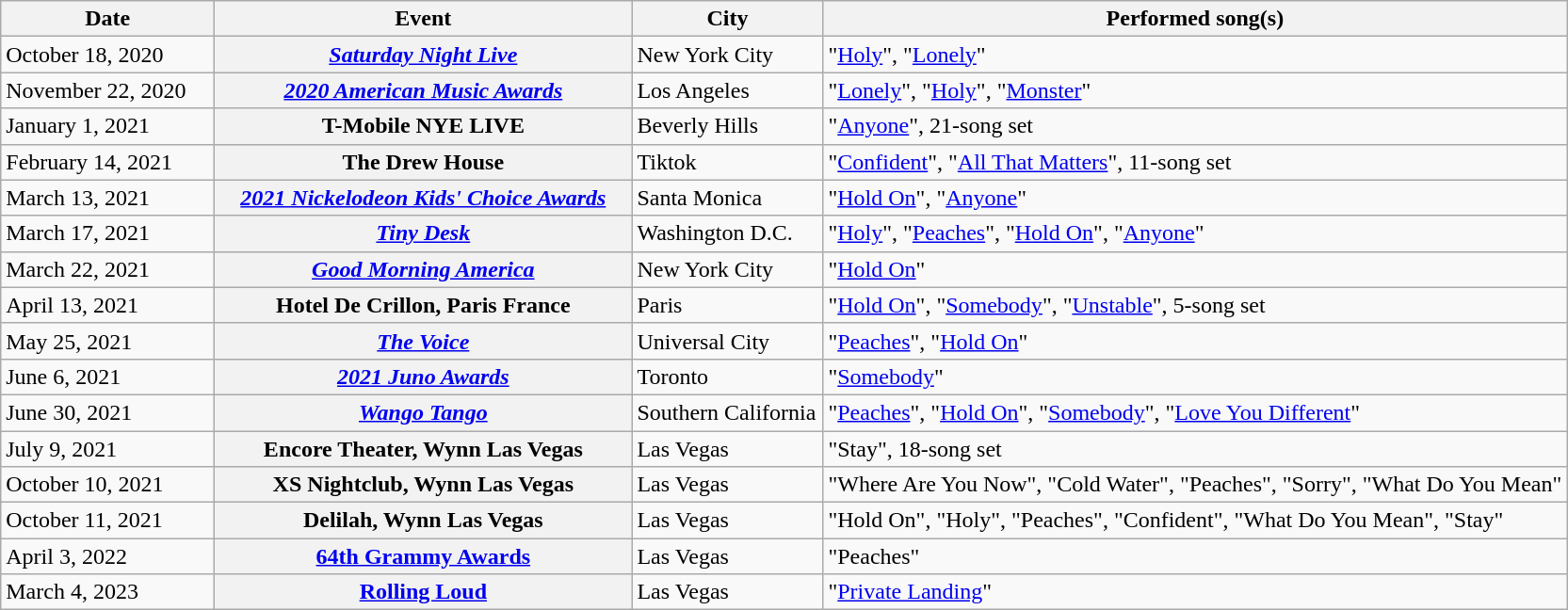<table class="wikitable sortable plainrowheaders">
<tr>
<th scope="col" style="width:9em;">Date</th>
<th scope="col" style="width:18em;">Event</th>
<th scope="col" style="width:8em;">City</th>
<th scope="col">Performed song(s)</th>
</tr>
<tr>
<td>October 18, 2020</td>
<th scope="row"><em><a href='#'>Saturday Night Live</a></em></th>
<td>New York City</td>
<td>"<a href='#'>Holy</a>", "<a href='#'>Lonely</a>" </td>
</tr>
<tr>
<td>November 22, 2020</td>
<th scope="row"><em><a href='#'>2020 American Music Awards</a></em></th>
<td>Los Angeles</td>
<td>"<a href='#'>Lonely</a>", "<a href='#'>Holy</a>", "<a href='#'>Monster</a>"</td>
</tr>
<tr>
<td>January 1, 2021</td>
<th scope="row">T-Mobile NYE LIVE</th>
<td>Beverly Hills</td>
<td>"<a href='#'>Anyone</a>", 21-song set</td>
</tr>
<tr>
<td>February 14, 2021</td>
<th scope="row">The Drew House</th>
<td>Tiktok</td>
<td>"<a href='#'>Confident</a>", "<a href='#'>All That Matters</a>", 11-song set</td>
</tr>
<tr>
<td>March 13, 2021</td>
<th scope="row"><em><a href='#'>2021 Nickelodeon Kids' Choice Awards</a></em></th>
<td>Santa Monica</td>
<td>"<a href='#'>Hold On</a>", "<a href='#'>Anyone</a>"</td>
</tr>
<tr>
<td>March 17, 2021</td>
<th scope="row"><em><a href='#'>Tiny Desk</a></em></th>
<td>Washington D.C.</td>
<td>"<a href='#'>Holy</a>", "<a href='#'>Peaches</a>", "<a href='#'>Hold On</a>", "<a href='#'>Anyone</a>"</td>
</tr>
<tr>
<td>March 22, 2021</td>
<th scope="row"><em><a href='#'>Good Morning America</a></em></th>
<td>New York City</td>
<td>"<a href='#'>Hold On</a>"</td>
</tr>
<tr>
<td>April 13, 2021</td>
<th scope="row">Hotel De Crillon, Paris France</th>
<td>Paris</td>
<td>"<a href='#'>Hold On</a>", "<a href='#'>Somebody</a>", "<a href='#'>Unstable</a>", 5-song set</td>
</tr>
<tr>
<td>May 25, 2021</td>
<th scope="row"><em><a href='#'>The Voice</a></em></th>
<td>Universal City</td>
<td>"<a href='#'>Peaches</a>", "<a href='#'>Hold On</a>"</td>
</tr>
<tr>
<td>June 6, 2021</td>
<th scope="row"><em><a href='#'>2021 Juno Awards</a></em></th>
<td>Toronto</td>
<td>"<a href='#'>Somebody</a>"</td>
</tr>
<tr>
<td>June 30, 2021</td>
<th scope="row"><em><a href='#'>Wango Tango</a></em></th>
<td>Southern California</td>
<td>"<a href='#'>Peaches</a>", "<a href='#'>Hold On</a>", "<a href='#'>Somebody</a>", "<a href='#'>Love You Different</a>"</td>
</tr>
<tr>
<td>July 9, 2021</td>
<th scope="row">Encore Theater, Wynn Las Vegas</th>
<td>Las Vegas</td>
<td>"Stay", 18-song set</td>
</tr>
<tr>
<td>October 10, 2021</td>
<th scope="row">XS Nightclub, Wynn Las Vegas</th>
<td>Las Vegas</td>
<td>"Where Are You Now", "Cold Water", "Peaches", "Sorry", "What Do You Mean"</td>
</tr>
<tr>
<td>October 11, 2021</td>
<th scope="row">Delilah, Wynn Las Vegas</th>
<td>Las Vegas</td>
<td>"Hold On", "Holy", "Peaches", "Confident", "What Do You Mean", "Stay"</td>
</tr>
<tr>
<td>April 3, 2022</td>
<th scope="row"><a href='#'>64th Grammy Awards</a></th>
<td>Las Vegas</td>
<td>"Peaches"</td>
</tr>
<tr>
<td>March 4, 2023</td>
<th scope="row"><a href='#'>Rolling Loud</a></th>
<td>Las Vegas</td>
<td>"<a href='#'>Private Landing</a>"</td>
</tr>
</table>
